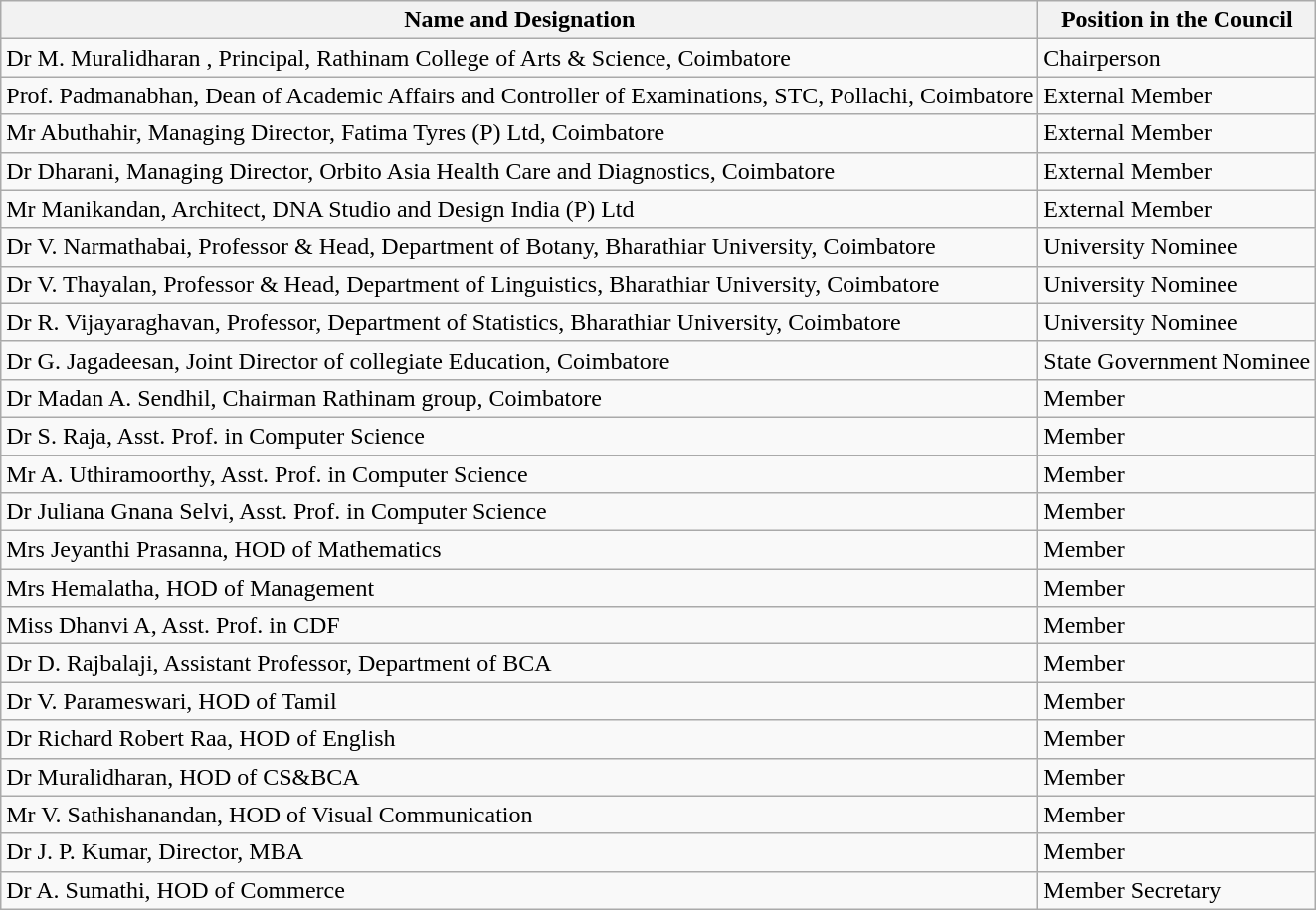<table class="wikitable">
<tr>
<th>Name and Designation</th>
<th>Position in the Council</th>
</tr>
<tr>
<td>Dr M. Muralidharan , Principal, Rathinam College of Arts & Science, Coimbatore</td>
<td>Chairperson</td>
</tr>
<tr>
<td>Prof. Padmanabhan, Dean of Academic Affairs and Controller of Examinations, STC, Pollachi, Coimbatore</td>
<td>External Member</td>
</tr>
<tr>
<td>Mr Abuthahir, Managing Director, Fatima Tyres (P) Ltd, Coimbatore</td>
<td>External Member</td>
</tr>
<tr>
<td>Dr Dharani, Managing Director, Orbito Asia Health Care and Diagnostics, Coimbatore</td>
<td>External Member</td>
</tr>
<tr>
<td>Mr Manikandan, Architect, DNA Studio and Design India (P) Ltd</td>
<td>External Member</td>
</tr>
<tr>
<td>Dr V. Narmathabai, Professor & Head, Department of Botany, Bharathiar University, Coimbatore</td>
<td>University Nominee</td>
</tr>
<tr>
<td>Dr V. Thayalan, Professor & Head, Department of Linguistics, Bharathiar University, Coimbatore</td>
<td>University Nominee</td>
</tr>
<tr>
<td>Dr R. Vijayaraghavan, Professor, Department of Statistics, Bharathiar University, Coimbatore</td>
<td>University Nominee</td>
</tr>
<tr>
<td>Dr G. Jagadeesan, Joint Director of collegiate Education, Coimbatore</td>
<td>State Government Nominee</td>
</tr>
<tr>
<td>Dr Madan A. Sendhil, Chairman Rathinam group, Coimbatore</td>
<td>Member</td>
</tr>
<tr>
<td>Dr S. Raja, Asst. Prof. in Computer Science</td>
<td>Member</td>
</tr>
<tr>
<td>Mr A. Uthiramoorthy, Asst. Prof. in Computer Science</td>
<td>Member</td>
</tr>
<tr>
<td>Dr Juliana Gnana Selvi, Asst. Prof. in Computer Science</td>
<td>Member</td>
</tr>
<tr>
<td>Mrs Jeyanthi Prasanna, HOD of Mathematics</td>
<td>Member</td>
</tr>
<tr>
<td>Mrs Hemalatha, HOD of Management</td>
<td>Member</td>
</tr>
<tr>
<td>Miss Dhanvi A, Asst. Prof. in CDF</td>
<td>Member</td>
</tr>
<tr>
<td>Dr D. Rajbalaji, Assistant Professor, Department of BCA</td>
<td>Member</td>
</tr>
<tr>
<td>Dr V. Parameswari, HOD of Tamil</td>
<td>Member</td>
</tr>
<tr>
<td>Dr Richard Robert Raa, HOD of English</td>
<td>Member</td>
</tr>
<tr>
<td>Dr Muralidharan, HOD of CS&BCA</td>
<td>Member</td>
</tr>
<tr>
<td>Mr V. Sathishanandan, HOD of Visual Communication</td>
<td>Member</td>
</tr>
<tr>
<td>Dr J. P. Kumar, Director, MBA</td>
<td>Member</td>
</tr>
<tr>
<td>Dr A. Sumathi, HOD of Commerce</td>
<td>Member Secretary</td>
</tr>
</table>
